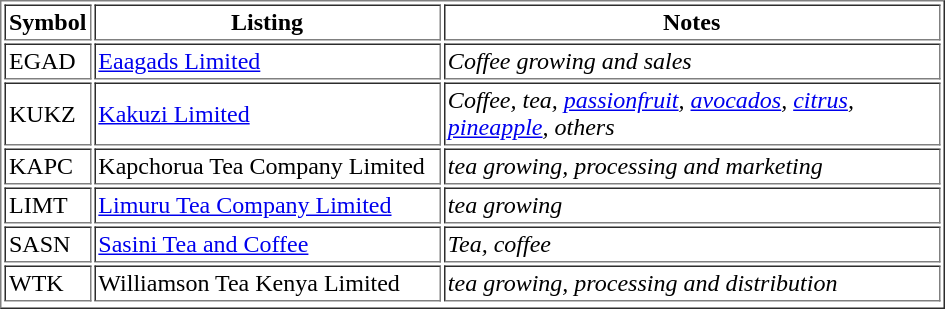<table border="1" cellpadding="2">
<tr>
<th width="50">Symbol</th>
<th width="225">Listing</th>
<th width="325">Notes</th>
</tr>
<tr>
<td>EGAD</td>
<td><a href='#'>Eaagads Limited</a></td>
<td><em>Coffee growing and sales</em></td>
</tr>
<tr>
<td>KUKZ</td>
<td><a href='#'>Kakuzi Limited</a></td>
<td><em>Coffee, tea, <a href='#'>passionfruit</a>, <a href='#'>avocados</a>, <a href='#'>citrus</a>, <a href='#'>pineapple</a>, others</em></td>
</tr>
<tr>
<td>KAPC</td>
<td>Kapchorua Tea Company Limited</td>
<td><em>tea growing, processing and marketing</em></td>
</tr>
<tr>
<td>LIMT</td>
<td><a href='#'>Limuru Tea Company Limited</a></td>
<td><em>tea growing</em></td>
</tr>
<tr>
<td>SASN</td>
<td><a href='#'>Sasini Tea and Coffee</a></td>
<td><em>Tea, coffee</em></td>
</tr>
<tr>
<td>WTK</td>
<td>Williamson Tea Kenya Limited</td>
<td><em>tea growing, processing and distribution</em></td>
</tr>
<tr>
</tr>
</table>
